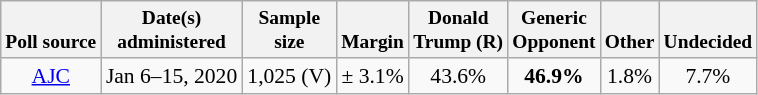<table class="wikitable" style="font-size:90%;text-align:center;">
<tr valign=bottom style="font-size:90%;">
<th>Poll source</th>
<th>Date(s)<br>administered</th>
<th>Sample<br>size</th>
<th>Margin<br></th>
<th>Donald<br>Trump (R)</th>
<th>Generic<br>Opponent</th>
<th>Other</th>
<th>Undecided</th>
</tr>
<tr>
<td><a href='#'>AJC</a></td>
<td>Jan 6–15, 2020</td>
<td>1,025 (V)</td>
<td>± 3.1%</td>
<td>43.6%</td>
<td><strong>46.9%</strong></td>
<td>1.8%</td>
<td>7.7%</td>
</tr>
</table>
